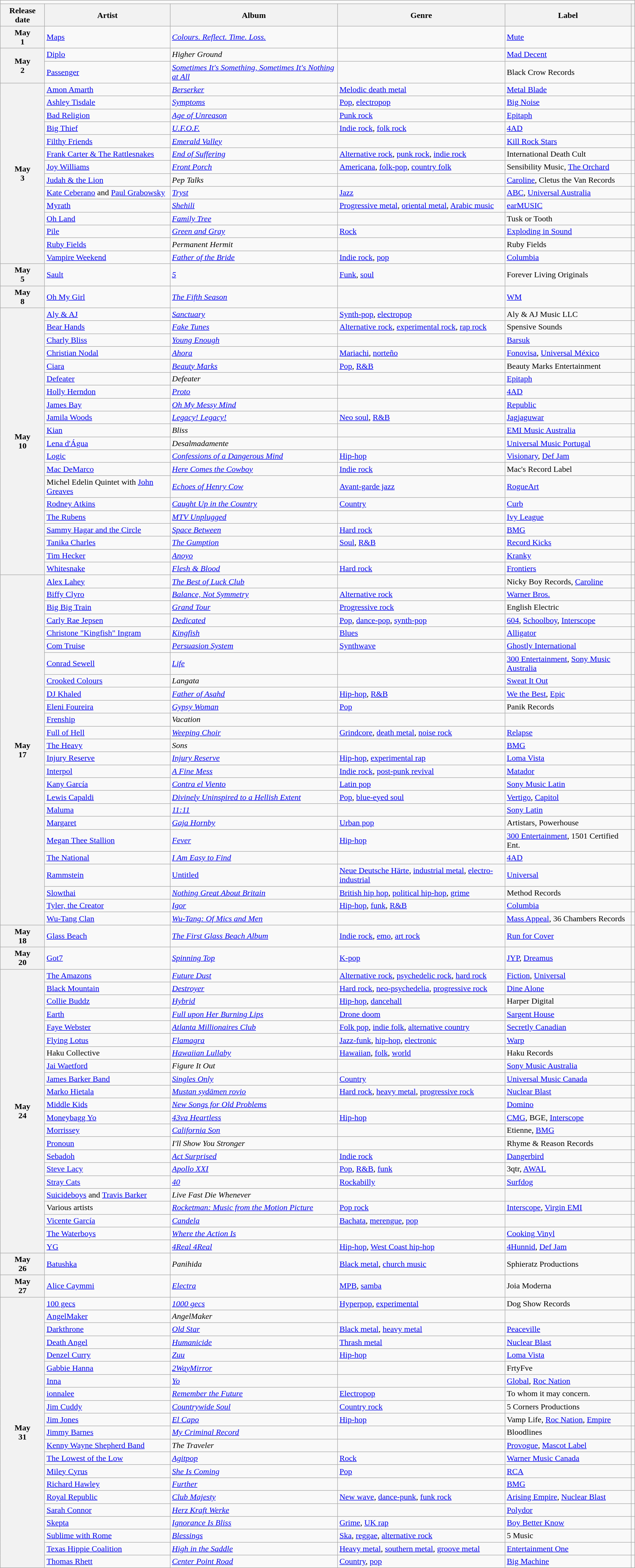<table class="wikitable plainrowheaders">
<tr>
<td colspan="6" style="text-align:center;"></td>
</tr>
<tr>
<th scope="col">Release date</th>
<th scope="col">Artist</th>
<th scope="col">Album</th>
<th scope="col">Genre</th>
<th scope="col">Label</th>
<th scope="col"></th>
</tr>
<tr>
<th scope="row" style="text-align:center;">May<br>1</th>
<td><a href='#'>Maps</a></td>
<td><em><a href='#'>Colours. Reflect. Time. Loss.</a></em></td>
<td></td>
<td><a href='#'>Mute</a></td>
<td></td>
</tr>
<tr>
<th scope="row" rowspan="2" style="text-align:center;">May<br>2</th>
<td><a href='#'>Diplo</a></td>
<td><em>Higher Ground</em></td>
<td></td>
<td><a href='#'>Mad Decent</a></td>
<td></td>
</tr>
<tr>
<td><a href='#'>Passenger</a></td>
<td><em><a href='#'>Sometimes It's Something, Sometimes It's Nothing at All</a></em></td>
<td></td>
<td>Black Crow Records</td>
<td></td>
</tr>
<tr>
<th scope="row" rowspan="14" style="text-align:center;">May<br>3</th>
<td><a href='#'>Amon Amarth</a></td>
<td><em><a href='#'>Berserker</a></em></td>
<td><a href='#'>Melodic death metal</a></td>
<td><a href='#'>Metal Blade</a></td>
<td></td>
</tr>
<tr>
<td><a href='#'>Ashley Tisdale</a></td>
<td><em><a href='#'>Symptoms</a></em></td>
<td><a href='#'>Pop</a>, <a href='#'>electropop</a></td>
<td><a href='#'>Big Noise</a></td>
<td></td>
</tr>
<tr>
<td><a href='#'>Bad Religion</a></td>
<td><em><a href='#'>Age of Unreason</a></em></td>
<td><a href='#'>Punk rock</a></td>
<td><a href='#'>Epitaph</a></td>
<td></td>
</tr>
<tr>
<td><a href='#'>Big Thief</a></td>
<td><em><a href='#'>U.F.O.F.</a></em></td>
<td><a href='#'>Indie rock</a>, <a href='#'>folk rock</a></td>
<td><a href='#'>4AD</a></td>
<td></td>
</tr>
<tr>
<td><a href='#'>Filthy Friends</a></td>
<td><em><a href='#'>Emerald Valley</a></em></td>
<td></td>
<td><a href='#'>Kill Rock Stars</a></td>
<td></td>
</tr>
<tr>
<td><a href='#'>Frank Carter & The Rattlesnakes</a></td>
<td><em><a href='#'>End of Suffering</a></em></td>
<td><a href='#'>Alternative rock</a>, <a href='#'>punk rock</a>, <a href='#'>indie rock</a></td>
<td>International Death Cult</td>
<td></td>
</tr>
<tr>
<td><a href='#'>Joy Williams</a></td>
<td><em><a href='#'>Front Porch</a></em></td>
<td><a href='#'>Americana</a>, <a href='#'>folk-pop</a>, <a href='#'>country folk</a></td>
<td>Sensibility Music, <a href='#'>The Orchard</a></td>
<td></td>
</tr>
<tr>
<td><a href='#'>Judah & the Lion</a></td>
<td><em>Pep Talks</em></td>
<td></td>
<td><a href='#'>Caroline</a>, Cletus the Van Records</td>
<td></td>
</tr>
<tr>
<td><a href='#'>Kate Ceberano</a> and <a href='#'>Paul Grabowsky</a></td>
<td><em><a href='#'>Tryst</a></em></td>
<td><a href='#'>Jazz</a></td>
<td><a href='#'>ABC</a>, <a href='#'>Universal Australia</a></td>
<td></td>
</tr>
<tr>
<td><a href='#'>Myrath</a></td>
<td><em><a href='#'>Shehili</a></em></td>
<td><a href='#'>Progressive metal</a>, <a href='#'>oriental metal</a>, <a href='#'>Arabic music</a></td>
<td><a href='#'>earMUSIC</a></td>
<td></td>
</tr>
<tr>
<td><a href='#'>Oh Land</a></td>
<td><em><a href='#'>Family Tree</a></em></td>
<td></td>
<td>Tusk or Tooth</td>
<td></td>
</tr>
<tr>
<td><a href='#'>Pile</a></td>
<td><em><a href='#'>Green and Gray</a></em></td>
<td><a href='#'>Rock</a></td>
<td><a href='#'>Exploding in Sound</a></td>
<td></td>
</tr>
<tr>
<td><a href='#'>Ruby Fields</a></td>
<td><em>Permanent Hermit</em></td>
<td></td>
<td>Ruby Fields</td>
<td></td>
</tr>
<tr>
<td><a href='#'>Vampire Weekend</a></td>
<td><em><a href='#'>Father of the Bride</a></em></td>
<td><a href='#'>Indie rock</a>, <a href='#'>pop</a></td>
<td><a href='#'>Columbia</a></td>
<td></td>
</tr>
<tr>
<th scope="row" style="text-align:center;">May<br>5</th>
<td><a href='#'>Sault</a></td>
<td><em><a href='#'>5</a></em></td>
<td><a href='#'>Funk</a>, <a href='#'>soul</a></td>
<td>Forever Living Originals</td>
<td></td>
</tr>
<tr>
<th scope="row" style="text-align:center;">May<br>8</th>
<td><a href='#'>Oh My Girl</a></td>
<td><em><a href='#'>The Fifth Season</a></em></td>
<td></td>
<td><a href='#'>WM</a></td>
<td></td>
</tr>
<tr>
<th scope="row" rowspan="20" style="text-align:center;">May<br>10</th>
<td><a href='#'>Aly & AJ</a></td>
<td><em><a href='#'>Sanctuary</a></em></td>
<td><a href='#'>Synth-pop</a>, <a href='#'>electropop</a></td>
<td>Aly & AJ Music LLC</td>
<td></td>
</tr>
<tr>
<td><a href='#'>Bear Hands</a></td>
<td><em><a href='#'>Fake Tunes</a></em></td>
<td><a href='#'>Alternative rock</a>, <a href='#'>experimental rock</a>, <a href='#'>rap rock</a></td>
<td>Spensive Sounds</td>
<td></td>
</tr>
<tr>
<td><a href='#'>Charly Bliss</a></td>
<td><em><a href='#'>Young Enough</a></em></td>
<td></td>
<td><a href='#'>Barsuk</a></td>
<td></td>
</tr>
<tr>
<td><a href='#'>Christian Nodal</a></td>
<td><em><a href='#'>Ahora</a></em></td>
<td><a href='#'>Mariachi</a>, <a href='#'>norteño</a></td>
<td><a href='#'>Fonovisa</a>, <a href='#'>Universal México</a></td>
<td></td>
</tr>
<tr>
<td><a href='#'>Ciara</a></td>
<td><em><a href='#'>Beauty Marks</a></em></td>
<td><a href='#'>Pop</a>, <a href='#'>R&B</a></td>
<td>Beauty Marks Entertainment</td>
<td></td>
</tr>
<tr>
<td><a href='#'>Defeater</a></td>
<td><em>Defeater</em></td>
<td></td>
<td><a href='#'>Epitaph</a></td>
<td></td>
</tr>
<tr>
<td><a href='#'>Holly Herndon</a></td>
<td><em><a href='#'>Proto</a></em></td>
<td></td>
<td><a href='#'>4AD</a></td>
<td></td>
</tr>
<tr>
<td><a href='#'>James Bay</a></td>
<td><em><a href='#'>Oh My Messy Mind</a></em></td>
<td></td>
<td><a href='#'>Republic</a></td>
<td></td>
</tr>
<tr>
<td><a href='#'>Jamila Woods</a></td>
<td><em><a href='#'>Legacy! Legacy!</a></em></td>
<td><a href='#'>Neo soul</a>, <a href='#'>R&B</a></td>
<td><a href='#'>Jagjaguwar</a></td>
<td></td>
</tr>
<tr>
<td><a href='#'>Kian</a></td>
<td><em>Bliss</em></td>
<td></td>
<td><a href='#'>EMI Music Australia</a></td>
<td></td>
</tr>
<tr>
<td><a href='#'>Lena d'Água</a></td>
<td><em>Desalmadamente</em></td>
<td></td>
<td><a href='#'>Universal Music Portugal</a></td>
<td></td>
</tr>
<tr>
<td><a href='#'>Logic</a></td>
<td><em><a href='#'>Confessions of a Dangerous Mind</a></em></td>
<td><a href='#'>Hip-hop</a></td>
<td><a href='#'>Visionary</a>, <a href='#'>Def Jam</a></td>
<td></td>
</tr>
<tr>
<td><a href='#'>Mac DeMarco</a></td>
<td><em><a href='#'>Here Comes the Cowboy</a></em></td>
<td><a href='#'>Indie rock</a></td>
<td>Mac's Record Label</td>
<td></td>
</tr>
<tr>
<td>Michel Edelin Quintet with <a href='#'>John Greaves</a></td>
<td><em><a href='#'>Echoes of Henry Cow</a></em></td>
<td><a href='#'>Avant-garde jazz</a></td>
<td><a href='#'>RogueArt</a></td>
<td></td>
</tr>
<tr>
<td><a href='#'>Rodney Atkins</a></td>
<td><em><a href='#'>Caught Up in the Country</a></em></td>
<td><a href='#'>Country</a></td>
<td><a href='#'>Curb</a></td>
<td></td>
</tr>
<tr>
<td><a href='#'>The Rubens</a></td>
<td><em><a href='#'>MTV Unplugged</a></em></td>
<td></td>
<td><a href='#'>Ivy League</a></td>
<td></td>
</tr>
<tr>
<td><a href='#'>Sammy Hagar and the Circle</a></td>
<td><em><a href='#'>Space Between</a></em></td>
<td><a href='#'>Hard rock</a></td>
<td><a href='#'>BMG</a></td>
<td></td>
</tr>
<tr>
<td><a href='#'>Tanika Charles</a></td>
<td><em><a href='#'>The Gumption</a></em></td>
<td><a href='#'>Soul</a>, <a href='#'>R&B</a></td>
<td><a href='#'>Record Kicks</a></td>
<td></td>
</tr>
<tr>
<td><a href='#'>Tim Hecker</a></td>
<td><em><a href='#'>Anoyo</a></em></td>
<td></td>
<td><a href='#'>Kranky</a></td>
<td></td>
</tr>
<tr>
<td><a href='#'>Whitesnake</a></td>
<td><em><a href='#'>Flesh & Blood</a></em></td>
<td><a href='#'>Hard rock</a></td>
<td><a href='#'>Frontiers</a></td>
<td></td>
</tr>
<tr>
<th scope="row" rowspan="25" style="text-align:center;">May<br>17</th>
<td><a href='#'>Alex Lahey</a></td>
<td><em><a href='#'>The Best of Luck Club</a></em></td>
<td></td>
<td>Nicky Boy Records, <a href='#'>Caroline</a></td>
<td></td>
</tr>
<tr>
<td><a href='#'>Biffy Clyro</a></td>
<td><em><a href='#'>Balance, Not Symmetry</a></em></td>
<td><a href='#'>Alternative rock</a></td>
<td><a href='#'>Warner Bros.</a></td>
<td></td>
</tr>
<tr>
<td><a href='#'>Big Big Train</a></td>
<td><em><a href='#'>Grand Tour</a></em></td>
<td><a href='#'>Progressive rock</a></td>
<td>English Electric</td>
<td></td>
</tr>
<tr>
<td><a href='#'>Carly Rae Jepsen</a></td>
<td><em><a href='#'>Dedicated</a></em></td>
<td><a href='#'>Pop</a>, <a href='#'>dance-pop</a>, <a href='#'>synth-pop</a></td>
<td><a href='#'>604</a>, <a href='#'>Schoolboy</a>, <a href='#'>Interscope</a></td>
<td></td>
</tr>
<tr>
<td><a href='#'>Christone "Kingfish" Ingram</a></td>
<td><em><a href='#'>Kingfish</a></em></td>
<td><a href='#'>Blues</a></td>
<td><a href='#'>Alligator</a></td>
<td></td>
</tr>
<tr>
<td><a href='#'>Com Truise</a></td>
<td><em><a href='#'>Persuasion System</a></em></td>
<td><a href='#'>Synthwave</a></td>
<td><a href='#'>Ghostly International</a></td>
<td></td>
</tr>
<tr>
<td><a href='#'>Conrad Sewell</a></td>
<td><em><a href='#'>Life</a></em></td>
<td></td>
<td><a href='#'>300 Entertainment</a>, <a href='#'>Sony Music Australia</a></td>
<td></td>
</tr>
<tr>
<td><a href='#'>Crooked Colours</a></td>
<td><em>Langata</em></td>
<td></td>
<td><a href='#'>Sweat It Out</a></td>
<td></td>
</tr>
<tr>
<td><a href='#'>DJ Khaled</a></td>
<td><em><a href='#'>Father of Asahd</a></em></td>
<td><a href='#'>Hip-hop</a>, <a href='#'>R&B</a></td>
<td><a href='#'>We the Best</a>, <a href='#'>Epic</a></td>
<td></td>
</tr>
<tr>
<td><a href='#'>Eleni Foureira</a></td>
<td><em><a href='#'>Gypsy Woman</a></em></td>
<td><a href='#'>Pop</a></td>
<td>Panik Records</td>
<td></td>
</tr>
<tr>
<td><a href='#'>Frenship</a></td>
<td><em>Vacation</em></td>
<td></td>
<td></td>
<td></td>
</tr>
<tr>
<td><a href='#'>Full of Hell</a></td>
<td><em><a href='#'>Weeping Choir</a></em></td>
<td><a href='#'>Grindcore</a>, <a href='#'>death metal</a>, <a href='#'>noise rock</a></td>
<td><a href='#'>Relapse</a></td>
<td></td>
</tr>
<tr>
<td><a href='#'>The Heavy</a></td>
<td><em>Sons</em></td>
<td></td>
<td><a href='#'>BMG</a></td>
<td></td>
</tr>
<tr>
<td><a href='#'>Injury Reserve</a></td>
<td><em><a href='#'>Injury Reserve</a></em></td>
<td><a href='#'>Hip-hop</a>, <a href='#'>experimental rap</a></td>
<td><a href='#'>Loma Vista</a></td>
<td></td>
</tr>
<tr>
<td><a href='#'>Interpol</a></td>
<td><em><a href='#'>A Fine Mess</a></em></td>
<td><a href='#'>Indie rock</a>, <a href='#'>post-punk revival</a></td>
<td><a href='#'>Matador</a></td>
<td></td>
</tr>
<tr>
<td><a href='#'>Kany García</a></td>
<td><em><a href='#'>Contra el Viento</a></em></td>
<td><a href='#'>Latin pop</a></td>
<td><a href='#'>Sony Music Latin</a></td>
<td></td>
</tr>
<tr>
<td><a href='#'>Lewis Capaldi</a></td>
<td><em><a href='#'>Divinely Uninspired to a Hellish Extent</a></em></td>
<td><a href='#'>Pop</a>, <a href='#'>blue-eyed soul</a></td>
<td><a href='#'>Vertigo</a>, <a href='#'>Capitol</a></td>
<td></td>
</tr>
<tr>
<td><a href='#'>Maluma</a></td>
<td><em><a href='#'>11:11</a></em></td>
<td></td>
<td><a href='#'>Sony Latin</a></td>
<td></td>
</tr>
<tr>
<td><a href='#'>Margaret</a></td>
<td><em><a href='#'>Gaja Hornby</a></em></td>
<td><a href='#'>Urban pop</a></td>
<td>Artistars, Powerhouse</td>
<td></td>
</tr>
<tr>
<td><a href='#'>Megan Thee Stallion</a></td>
<td><em><a href='#'>Fever</a></em></td>
<td><a href='#'>Hip-hop</a></td>
<td><a href='#'>300 Entertainment</a>, 1501 Certified Ent.</td>
<td></td>
</tr>
<tr>
<td><a href='#'>The National</a></td>
<td><em><a href='#'>I Am Easy to Find</a></em></td>
<td></td>
<td><a href='#'>4AD</a></td>
<td></td>
</tr>
<tr>
<td><a href='#'>Rammstein</a></td>
<td><a href='#'>Untitled</a></td>
<td><a href='#'>Neue Deutsche Härte</a>, <a href='#'>industrial metal</a>, <a href='#'>electro-industrial</a></td>
<td><a href='#'>Universal</a></td>
<td></td>
</tr>
<tr>
<td><a href='#'>Slowthai</a></td>
<td><em><a href='#'>Nothing Great About Britain</a></em></td>
<td><a href='#'>British hip hop</a>, <a href='#'>political hip-hop</a>, <a href='#'>grime</a></td>
<td>Method Records</td>
<td></td>
</tr>
<tr>
<td><a href='#'>Tyler, the Creator</a></td>
<td><em><a href='#'>Igor</a></em></td>
<td><a href='#'>Hip-hop</a>, <a href='#'>funk</a>, <a href='#'>R&B</a></td>
<td><a href='#'>Columbia</a></td>
<td></td>
</tr>
<tr>
<td><a href='#'>Wu-Tang Clan</a></td>
<td><em><a href='#'>Wu-Tang: Of Mics and Men</a></em></td>
<td></td>
<td><a href='#'>Mass Appeal</a>, 36 Chambers Records</td>
<td></td>
</tr>
<tr>
<th scope="row" style="text-align:center;">May<br>18</th>
<td><a href='#'>Glass Beach</a></td>
<td><em><a href='#'>The First Glass Beach Album</a></em></td>
<td><a href='#'>Indie rock</a>, <a href='#'>emo</a>, <a href='#'>art rock</a></td>
<td><a href='#'>Run for Cover</a></td>
<td></td>
</tr>
<tr>
<th scope="row" style="text-align:center;">May<br>20</th>
<td><a href='#'>Got7</a></td>
<td><em><a href='#'>Spinning Top</a></em></td>
<td><a href='#'>K-pop</a></td>
<td><a href='#'>JYP</a>, <a href='#'>Dreamus</a></td>
<td></td>
</tr>
<tr>
<th scope="row" rowspan="22" style="text-align:center;">May<br>24</th>
<td><a href='#'>The Amazons</a></td>
<td><em><a href='#'>Future Dust</a></em></td>
<td><a href='#'>Alternative rock</a>, <a href='#'>psychedelic rock</a>, <a href='#'>hard rock</a></td>
<td><a href='#'>Fiction</a>, <a href='#'>Universal</a></td>
<td></td>
</tr>
<tr>
<td><a href='#'>Black Mountain</a></td>
<td><em><a href='#'>Destroyer</a></em></td>
<td><a href='#'>Hard rock</a>, <a href='#'>neo-psychedelia</a>, <a href='#'>progressive rock</a></td>
<td><a href='#'>Dine Alone</a></td>
<td></td>
</tr>
<tr>
<td><a href='#'>Collie Buddz</a></td>
<td><em><a href='#'>Hybrid</a></em></td>
<td><a href='#'>Hip-hop</a>, <a href='#'>dancehall</a></td>
<td>Harper Digital</td>
<td></td>
</tr>
<tr>
<td><a href='#'>Earth</a></td>
<td><em><a href='#'>Full upon Her Burning Lips</a></em></td>
<td><a href='#'>Drone doom</a></td>
<td><a href='#'>Sargent House</a></td>
<td></td>
</tr>
<tr>
<td><a href='#'>Faye Webster</a></td>
<td><em><a href='#'>Atlanta Millionaires Club</a></em></td>
<td><a href='#'>Folk pop</a>, <a href='#'>indie folk</a>, <a href='#'>alternative country</a></td>
<td><a href='#'>Secretly Canadian</a></td>
<td></td>
</tr>
<tr>
<td><a href='#'>Flying Lotus</a></td>
<td><em><a href='#'>Flamagra</a></em></td>
<td><a href='#'>Jazz-funk</a>, <a href='#'>hip-hop</a>, <a href='#'>electronic</a></td>
<td><a href='#'>Warp</a></td>
<td></td>
</tr>
<tr>
<td>Haku Collective</td>
<td><em><a href='#'>Hawaiian Lullaby</a></em></td>
<td><a href='#'>Hawaiian</a>, <a href='#'>folk</a>, <a href='#'>world</a></td>
<td>Haku Records</td>
<td></td>
</tr>
<tr>
<td><a href='#'>Jai Waetford</a></td>
<td><em>Figure It Out</em></td>
<td></td>
<td><a href='#'>Sony Music Australia</a></td>
<td></td>
</tr>
<tr>
<td><a href='#'>James Barker Band</a></td>
<td><em><a href='#'>Singles Only</a></em></td>
<td><a href='#'>Country</a></td>
<td><a href='#'>Universal Music Canada</a></td>
<td></td>
</tr>
<tr>
<td><a href='#'>Marko Hietala</a></td>
<td><em><a href='#'>Mustan sydämen rovio</a></em></td>
<td><a href='#'>Hard rock</a>, <a href='#'>heavy metal</a>, <a href='#'>progressive rock</a></td>
<td><a href='#'>Nuclear Blast</a></td>
<td></td>
</tr>
<tr>
<td><a href='#'>Middle Kids</a></td>
<td><em><a href='#'>New Songs for Old Problems</a></em></td>
<td></td>
<td><a href='#'>Domino</a></td>
<td></td>
</tr>
<tr>
<td><a href='#'>Moneybagg Yo</a></td>
<td><em><a href='#'>43va Heartless</a></em></td>
<td><a href='#'>Hip-hop</a></td>
<td><a href='#'>CMG</a>, BGE, <a href='#'>Interscope</a></td>
<td></td>
</tr>
<tr>
<td><a href='#'>Morrissey</a></td>
<td><em><a href='#'>California Son</a></em></td>
<td></td>
<td>Etienne, <a href='#'>BMG</a></td>
<td></td>
</tr>
<tr>
<td><a href='#'>Pronoun</a></td>
<td><em>I'll Show You Stronger</em></td>
<td></td>
<td>Rhyme & Reason Records</td>
<td></td>
</tr>
<tr>
<td><a href='#'>Sebadoh</a></td>
<td><em><a href='#'>Act Surprised</a></em></td>
<td><a href='#'>Indie rock</a></td>
<td><a href='#'>Dangerbird</a></td>
<td></td>
</tr>
<tr>
<td><a href='#'>Steve Lacy</a></td>
<td><em><a href='#'>Apollo XXI</a></em></td>
<td><a href='#'>Pop</a>, <a href='#'>R&B</a>, <a href='#'>funk</a></td>
<td>3qtr, <a href='#'>AWAL</a></td>
<td></td>
</tr>
<tr>
<td><a href='#'>Stray Cats</a></td>
<td><em><a href='#'>40</a></em></td>
<td><a href='#'>Rockabilly</a></td>
<td><a href='#'>Surfdog</a></td>
<td></td>
</tr>
<tr>
<td><a href='#'>Suicideboys</a> and <a href='#'>Travis Barker</a></td>
<td><em>Live Fast Die Whenever</em></td>
<td></td>
<td></td>
<td></td>
</tr>
<tr>
<td>Various artists</td>
<td><em><a href='#'>Rocketman: Music from the Motion Picture</a></em></td>
<td><a href='#'>Pop rock</a></td>
<td><a href='#'>Interscope</a>, <a href='#'>Virgin EMI</a></td>
<td></td>
</tr>
<tr>
<td><a href='#'>Vicente García</a></td>
<td><em><a href='#'>Candela</a></em></td>
<td><a href='#'>Bachata</a>, <a href='#'>merengue</a>, <a href='#'>pop</a></td>
<td></td>
<td></td>
</tr>
<tr>
<td><a href='#'>The Waterboys</a></td>
<td><em><a href='#'>Where the Action Is</a></em></td>
<td></td>
<td><a href='#'>Cooking Vinyl</a></td>
<td></td>
</tr>
<tr>
<td><a href='#'>YG</a></td>
<td><em><a href='#'>4Real 4Real</a></em></td>
<td><a href='#'>Hip-hop</a>, <a href='#'>West Coast hip-hop</a></td>
<td><a href='#'>4Hunnid</a>, <a href='#'>Def Jam</a></td>
<td></td>
</tr>
<tr>
<th scope="row" style="text-align:center;">May<br>26</th>
<td><a href='#'>Batushka</a></td>
<td><em>Panihida</em></td>
<td><a href='#'>Black metal</a>, <a href='#'>church music</a></td>
<td>Sphieratz Productions</td>
<td></td>
</tr>
<tr>
<th scope="row" style="text-align:center;">May<br>27</th>
<td><a href='#'>Alice Caymmi</a></td>
<td><em><a href='#'>Electra</a></em></td>
<td><a href='#'>MPB</a>, <a href='#'>samba</a></td>
<td>Joia Moderna</td>
<td></td>
</tr>
<tr>
<th scope="row" rowspan="21" style="text-align:center;">May<br>31</th>
<td><a href='#'>100 gecs</a></td>
<td><em><a href='#'>1000 gecs</a></em></td>
<td><a href='#'>Hyperpop</a>, <a href='#'>experimental</a></td>
<td>Dog Show Records</td>
<td></td>
</tr>
<tr>
<td><a href='#'>AngelMaker</a></td>
<td><em>AngelMaker</em></td>
<td></td>
<td></td>
<td></td>
</tr>
<tr>
<td><a href='#'>Darkthrone</a></td>
<td><em><a href='#'>Old Star</a></em></td>
<td><a href='#'>Black metal</a>, <a href='#'>heavy metal</a></td>
<td><a href='#'>Peaceville</a></td>
<td></td>
</tr>
<tr>
<td><a href='#'>Death Angel</a></td>
<td><em><a href='#'>Humanicide</a></em></td>
<td><a href='#'>Thrash metal</a></td>
<td><a href='#'>Nuclear Blast</a></td>
<td></td>
</tr>
<tr>
<td><a href='#'>Denzel Curry</a></td>
<td><em><a href='#'>Zuu</a></em></td>
<td><a href='#'>Hip-hop</a></td>
<td><a href='#'>Loma Vista</a></td>
<td></td>
</tr>
<tr>
<td><a href='#'>Gabbie Hanna</a></td>
<td><em><a href='#'>2WayMirror</a></em></td>
<td></td>
<td>FrtyFve</td>
<td></td>
</tr>
<tr>
<td><a href='#'>Inna</a></td>
<td><em><a href='#'>Yo</a></em></td>
<td></td>
<td><a href='#'>Global</a>, <a href='#'>Roc Nation</a></td>
<td></td>
</tr>
<tr>
<td><a href='#'>ionnalee</a></td>
<td><em><a href='#'>Remember the Future</a></em></td>
<td><a href='#'>Electropop</a></td>
<td>To whom it may concern.</td>
<td></td>
</tr>
<tr>
<td><a href='#'>Jim Cuddy</a></td>
<td><em><a href='#'>Countrywide Soul</a></em></td>
<td><a href='#'>Country rock</a></td>
<td>5 Corners Productions</td>
<td></td>
</tr>
<tr>
<td><a href='#'>Jim Jones</a></td>
<td><em><a href='#'>El Capo</a></em></td>
<td><a href='#'>Hip-hop</a></td>
<td>Vamp Life, <a href='#'>Roc Nation</a>, <a href='#'>Empire</a></td>
<td></td>
</tr>
<tr>
<td><a href='#'>Jimmy Barnes</a></td>
<td><em><a href='#'>My Criminal Record</a></em></td>
<td></td>
<td>Bloodlines</td>
<td></td>
</tr>
<tr>
<td><a href='#'>Kenny Wayne Shepherd Band</a></td>
<td><em>The Traveler</em></td>
<td></td>
<td><a href='#'>Provogue</a>, <a href='#'>Mascot Label</a></td>
<td></td>
</tr>
<tr>
<td><a href='#'>The Lowest of the Low</a></td>
<td><em><a href='#'>Agitpop</a></em></td>
<td><a href='#'>Rock</a></td>
<td><a href='#'>Warner Music Canada</a></td>
<td></td>
</tr>
<tr>
<td><a href='#'>Miley Cyrus</a></td>
<td><em><a href='#'>She Is Coming</a></em></td>
<td><a href='#'>Pop</a></td>
<td><a href='#'>RCA</a></td>
<td></td>
</tr>
<tr>
<td><a href='#'>Richard Hawley</a></td>
<td><em><a href='#'>Further</a></em></td>
<td></td>
<td><a href='#'>BMG</a></td>
<td></td>
</tr>
<tr>
<td><a href='#'>Royal Republic</a></td>
<td><em><a href='#'>Club Majesty</a></em></td>
<td><a href='#'>New wave</a>, <a href='#'>dance-punk</a>, <a href='#'>funk rock</a></td>
<td><a href='#'>Arising Empire</a>, <a href='#'>Nuclear Blast</a></td>
<td></td>
</tr>
<tr>
<td><a href='#'>Sarah Connor</a></td>
<td><em><a href='#'>Herz Kraft Werke</a></em></td>
<td></td>
<td><a href='#'>Polydor</a></td>
<td></td>
</tr>
<tr>
<td><a href='#'>Skepta</a></td>
<td><em><a href='#'>Ignorance Is Bliss</a></em></td>
<td><a href='#'>Grime</a>, <a href='#'>UK rap</a></td>
<td><a href='#'>Boy Better Know</a></td>
<td></td>
</tr>
<tr>
<td><a href='#'>Sublime with Rome</a></td>
<td><em><a href='#'>Blessings</a></em></td>
<td><a href='#'>Ska</a>, <a href='#'>reggae</a>, <a href='#'>alternative rock</a></td>
<td>5 Music</td>
<td></td>
</tr>
<tr>
<td><a href='#'>Texas Hippie Coalition</a></td>
<td><em><a href='#'>High in the Saddle</a></em></td>
<td><a href='#'>Heavy metal</a>, <a href='#'>southern metal</a>, <a href='#'>groove metal</a></td>
<td><a href='#'>Entertainment One</a></td>
<td></td>
</tr>
<tr>
<td><a href='#'>Thomas Rhett</a></td>
<td><em><a href='#'>Center Point Road</a></em></td>
<td><a href='#'>Country</a>, <a href='#'>pop</a></td>
<td><a href='#'>Big Machine</a></td>
<td></td>
</tr>
</table>
